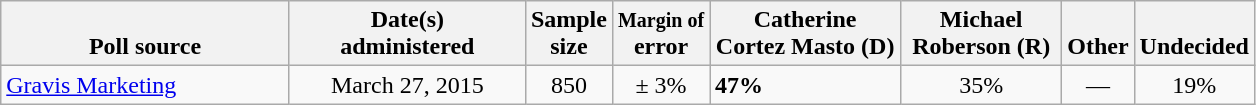<table class="wikitable">
<tr valign= bottom>
<th style="width:185px;">Poll source</th>
<th style="width:150px;">Date(s)<br>administered</th>
<th class=small>Sample<br>size</th>
<th class=small><small>Margin of</small><br>error</th>
<th style="width:120px;">Catherine<br>Cortez Masto (D)</th>
<th style="width:100px;">Michael<br>Roberson (R)</th>
<th>Other</th>
<th>Undecided</th>
</tr>
<tr>
<td><a href='#'>Gravis Marketing</a></td>
<td align=center>March 27, 2015</td>
<td align=center>850</td>
<td align=center>± 3%</td>
<td><strong>47%</strong></td>
<td align=center>35%</td>
<td align=center>—</td>
<td align=center>19%</td>
</tr>
</table>
